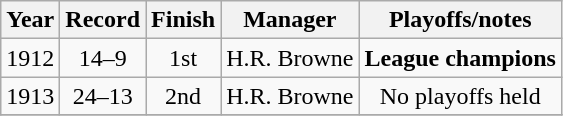<table class="wikitable">
<tr>
<th>Year</th>
<th>Record</th>
<th>Finish</th>
<th>Manager</th>
<th>Playoffs/notes</th>
</tr>
<tr align=center>
<td>1912</td>
<td>14–9</td>
<td>1st</td>
<td>H.R. Browne</td>
<td><strong>League champions</strong></td>
</tr>
<tr align=center>
<td>1913</td>
<td>24–13</td>
<td>2nd</td>
<td>H.R. Browne</td>
<td>No playoffs held</td>
</tr>
<tr align=center>
</tr>
</table>
